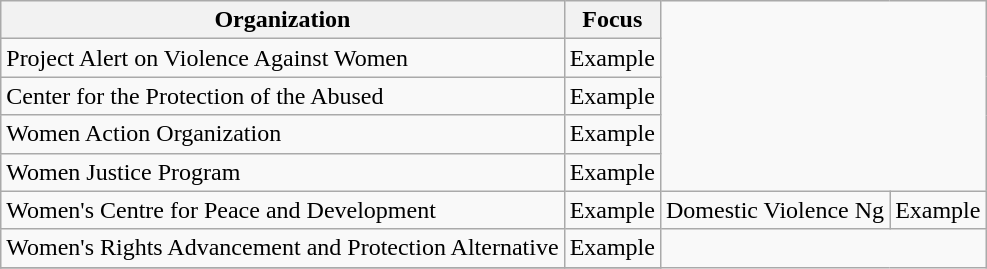<table class="wikitable">
<tr>
<th>Organization</th>
<th>Focus</th>
</tr>
<tr>
<td>Project Alert on Violence Against Women</td>
<td>Example</td>
</tr>
<tr>
<td>Center for the Protection of the Abused</td>
<td>Example</td>
</tr>
<tr>
<td>Women Action Organization</td>
<td>Example</td>
</tr>
<tr>
<td>Women Justice Program</td>
<td>Example</td>
</tr>
<tr>
<td>Women's Centre for Peace and Development</td>
<td>Example</td>
<td>Domestic Violence Ng</td>
<td>Example</td>
</tr>
<tr>
<td>Women's Rights Advancement and Protection Alternative</td>
<td>Example</td>
</tr>
<tr>
</tr>
</table>
